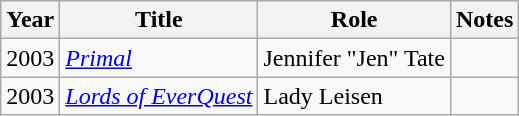<table class="wikitable sortable">
<tr>
<th>Year</th>
<th>Title</th>
<th>Role</th>
<th class="unsortable">Notes</th>
</tr>
<tr>
<td>2003</td>
<td><em><a href='#'>Primal</a></em></td>
<td>Jennifer "Jen" Tate</td>
<td></td>
</tr>
<tr>
<td>2003</td>
<td><em><a href='#'>Lords of EverQuest</a></em></td>
<td>Lady Leisen</td>
<td></td>
</tr>
</table>
